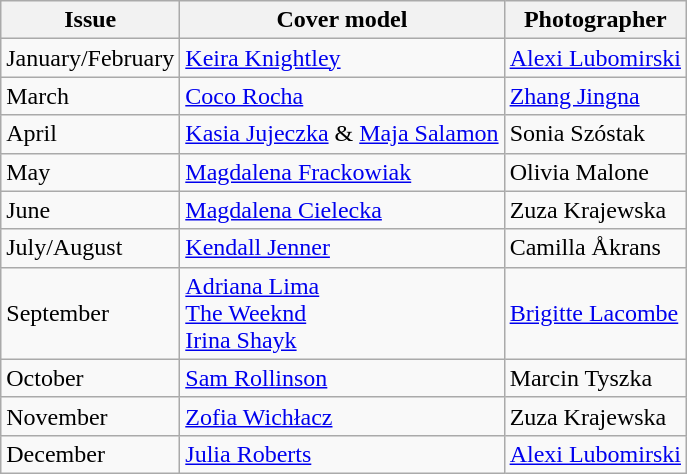<table class="sortable wikitable">
<tr>
<th>Issue</th>
<th>Cover model</th>
<th>Photographer</th>
</tr>
<tr>
<td>January/February</td>
<td><a href='#'>Keira Knightley</a></td>
<td><a href='#'>Alexi Lubomirski</a></td>
</tr>
<tr>
<td>March</td>
<td><a href='#'>Coco Rocha</a></td>
<td><a href='#'>Zhang Jingna</a></td>
</tr>
<tr>
<td>April</td>
<td><a href='#'>Kasia Jujeczka</a> & <a href='#'>Maja Salamon</a></td>
<td>Sonia Szóstak</td>
</tr>
<tr>
<td>May</td>
<td><a href='#'>Magdalena Frackowiak</a></td>
<td>Olivia Malone</td>
</tr>
<tr>
<td>June</td>
<td><a href='#'>Magdalena Cielecka</a></td>
<td>Zuza Krajewska</td>
</tr>
<tr>
<td>July/August</td>
<td><a href='#'>Kendall Jenner</a></td>
<td>Camilla Åkrans</td>
</tr>
<tr>
<td>September</td>
<td><a href='#'>Adriana Lima</a><br><a href='#'>The Weeknd</a><br><a href='#'>Irina Shayk</a></td>
<td><a href='#'>Brigitte Lacombe</a></td>
</tr>
<tr>
<td>October</td>
<td><a href='#'>Sam Rollinson</a></td>
<td>Marcin Tyszka</td>
</tr>
<tr>
<td>November</td>
<td><a href='#'>Zofia Wichłacz</a></td>
<td>Zuza Krajewska</td>
</tr>
<tr>
<td>December</td>
<td><a href='#'>Julia Roberts</a></td>
<td><a href='#'>Alexi Lubomirski</a></td>
</tr>
</table>
